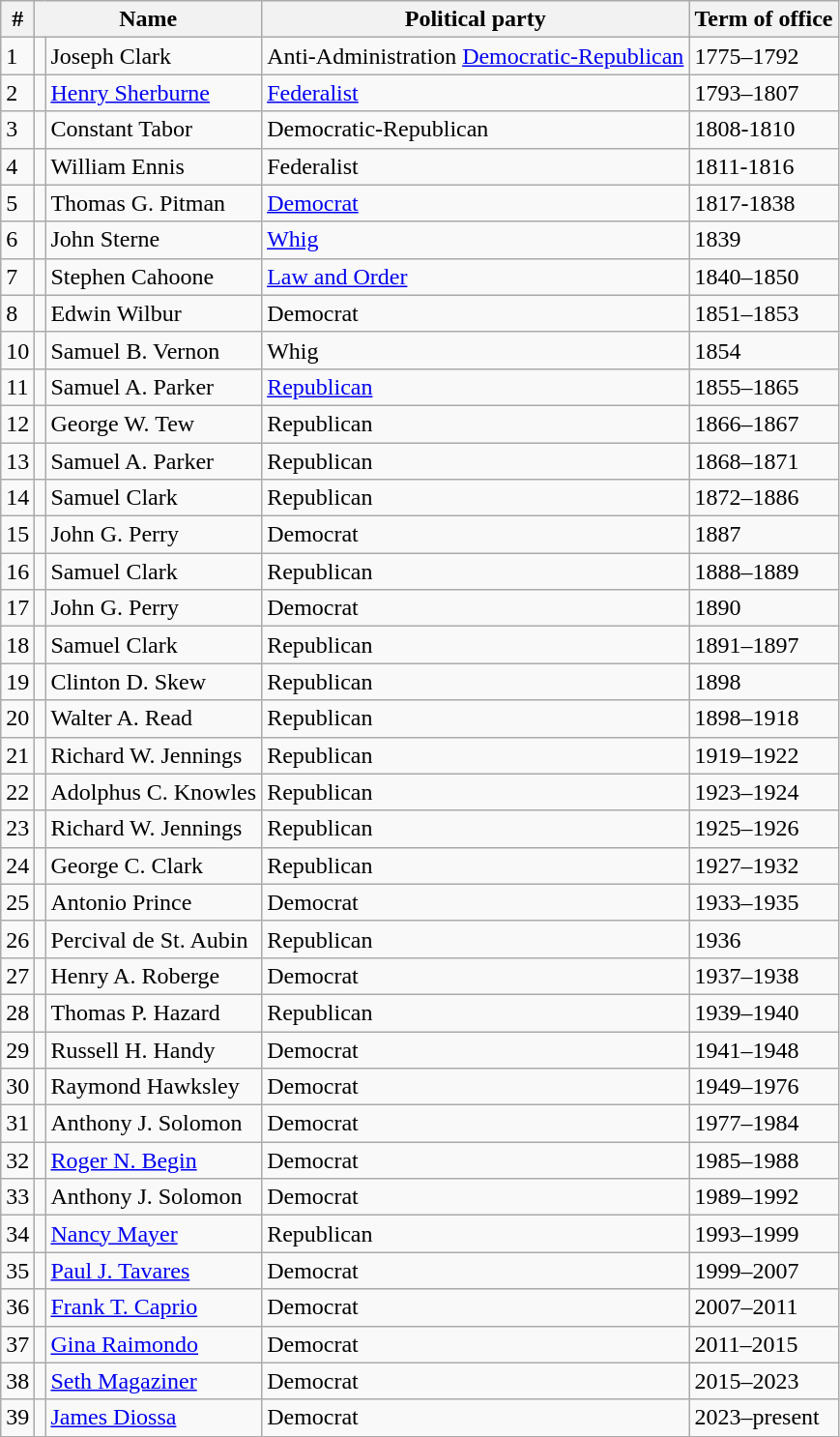<table class="wikitable">
<tr>
<th>#</th>
<th colspan=2>Name</th>
<th>Political party</th>
<th>Term of office</th>
</tr>
<tr>
<td>1</td>
<td></td>
<td>Joseph Clark</td>
<td>Anti-Administration <a href='#'>Democratic-Republican</a></td>
<td>1775–1792</td>
</tr>
<tr>
<td>2</td>
<td></td>
<td><a href='#'>Henry Sherburne</a></td>
<td><a href='#'>Federalist</a></td>
<td>1793–1807</td>
</tr>
<tr>
<td>3</td>
<td></td>
<td>Constant Tabor</td>
<td>Democratic-Republican</td>
<td>1808-1810</td>
</tr>
<tr>
<td>4</td>
<td></td>
<td>William Ennis</td>
<td>Federalist</td>
<td>1811-1816</td>
</tr>
<tr>
<td>5</td>
<td></td>
<td>Thomas G. Pitman</td>
<td><a href='#'>Democrat</a></td>
<td>1817-1838</td>
</tr>
<tr>
<td>6</td>
<td></td>
<td>John Sterne</td>
<td><a href='#'>Whig</a></td>
<td>1839</td>
</tr>
<tr>
<td>7</td>
<td></td>
<td>Stephen Cahoone</td>
<td><a href='#'>Law and Order</a></td>
<td>1840–1850</td>
</tr>
<tr>
<td>8</td>
<td></td>
<td>Edwin Wilbur</td>
<td>Democrat</td>
<td>1851–1853</td>
</tr>
<tr>
<td>10</td>
<td></td>
<td>Samuel B. Vernon</td>
<td>Whig</td>
<td>1854</td>
</tr>
<tr>
<td>11</td>
<td></td>
<td>Samuel A. Parker</td>
<td><a href='#'>Republican</a></td>
<td>1855–1865</td>
</tr>
<tr>
<td>12</td>
<td></td>
<td>George W. Tew</td>
<td>Republican</td>
<td>1866–1867</td>
</tr>
<tr>
<td>13</td>
<td></td>
<td>Samuel A. Parker</td>
<td>Republican</td>
<td>1868–1871</td>
</tr>
<tr>
<td>14</td>
<td></td>
<td>Samuel Clark</td>
<td>Republican</td>
<td>1872–1886</td>
</tr>
<tr>
<td>15</td>
<td></td>
<td>John G. Perry</td>
<td>Democrat</td>
<td>1887</td>
</tr>
<tr>
<td>16</td>
<td></td>
<td>Samuel Clark</td>
<td>Republican</td>
<td>1888–1889</td>
</tr>
<tr>
<td>17</td>
<td></td>
<td>John G. Perry</td>
<td>Democrat</td>
<td>1890</td>
</tr>
<tr>
<td>18</td>
<td></td>
<td>Samuel Clark</td>
<td>Republican</td>
<td>1891–1897</td>
</tr>
<tr>
<td>19</td>
<td></td>
<td>Clinton D. Skew</td>
<td>Republican</td>
<td>1898</td>
</tr>
<tr>
<td>20</td>
<td></td>
<td>Walter A. Read</td>
<td>Republican</td>
<td>1898–1918</td>
</tr>
<tr>
<td>21</td>
<td></td>
<td>Richard W. Jennings</td>
<td>Republican</td>
<td>1919–1922</td>
</tr>
<tr>
<td>22</td>
<td></td>
<td>Adolphus C. Knowles</td>
<td>Republican</td>
<td>1923–1924</td>
</tr>
<tr>
<td>23</td>
<td></td>
<td>Richard W. Jennings</td>
<td>Republican</td>
<td>1925–1926</td>
</tr>
<tr>
<td>24</td>
<td></td>
<td>George C. Clark</td>
<td>Republican</td>
<td>1927–1932</td>
</tr>
<tr>
<td>25</td>
<td></td>
<td>Antonio Prince</td>
<td>Democrat</td>
<td>1933–1935</td>
</tr>
<tr>
<td>26</td>
<td></td>
<td>Percival de St. Aubin</td>
<td>Republican</td>
<td>1936</td>
</tr>
<tr>
<td>27</td>
<td></td>
<td>Henry A. Roberge</td>
<td>Democrat</td>
<td>1937–1938</td>
</tr>
<tr>
<td>28</td>
<td></td>
<td>Thomas P. Hazard</td>
<td>Republican</td>
<td>1939–1940</td>
</tr>
<tr>
<td>29</td>
<td></td>
<td>Russell H. Handy</td>
<td>Democrat</td>
<td>1941–1948</td>
</tr>
<tr>
<td>30</td>
<td></td>
<td>Raymond Hawksley</td>
<td>Democrat</td>
<td>1949–1976</td>
</tr>
<tr>
<td>31</td>
<td></td>
<td>Anthony J. Solomon</td>
<td>Democrat</td>
<td>1977–1984</td>
</tr>
<tr>
<td>32</td>
<td></td>
<td><a href='#'>Roger N. Begin</a></td>
<td>Democrat</td>
<td>1985–1988</td>
</tr>
<tr>
<td>33</td>
<td></td>
<td>Anthony J. Solomon</td>
<td>Democrat</td>
<td>1989–1992</td>
</tr>
<tr>
<td>34</td>
<td></td>
<td><a href='#'>Nancy Mayer</a></td>
<td>Republican</td>
<td>1993–1999</td>
</tr>
<tr>
<td>35</td>
<td></td>
<td><a href='#'>Paul J. Tavares</a></td>
<td>Democrat</td>
<td>1999–2007</td>
</tr>
<tr>
<td>36</td>
<td></td>
<td><a href='#'>Frank T. Caprio</a></td>
<td>Democrat</td>
<td>2007–2011</td>
</tr>
<tr>
<td>37</td>
<td></td>
<td><a href='#'>Gina Raimondo</a></td>
<td>Democrat</td>
<td>2011–2015</td>
</tr>
<tr>
<td>38</td>
<td></td>
<td><a href='#'>Seth Magaziner</a></td>
<td>Democrat</td>
<td>2015–2023</td>
</tr>
<tr>
<td>39</td>
<td></td>
<td><a href='#'>James Diossa</a></td>
<td>Democrat</td>
<td>2023–present</td>
</tr>
</table>
